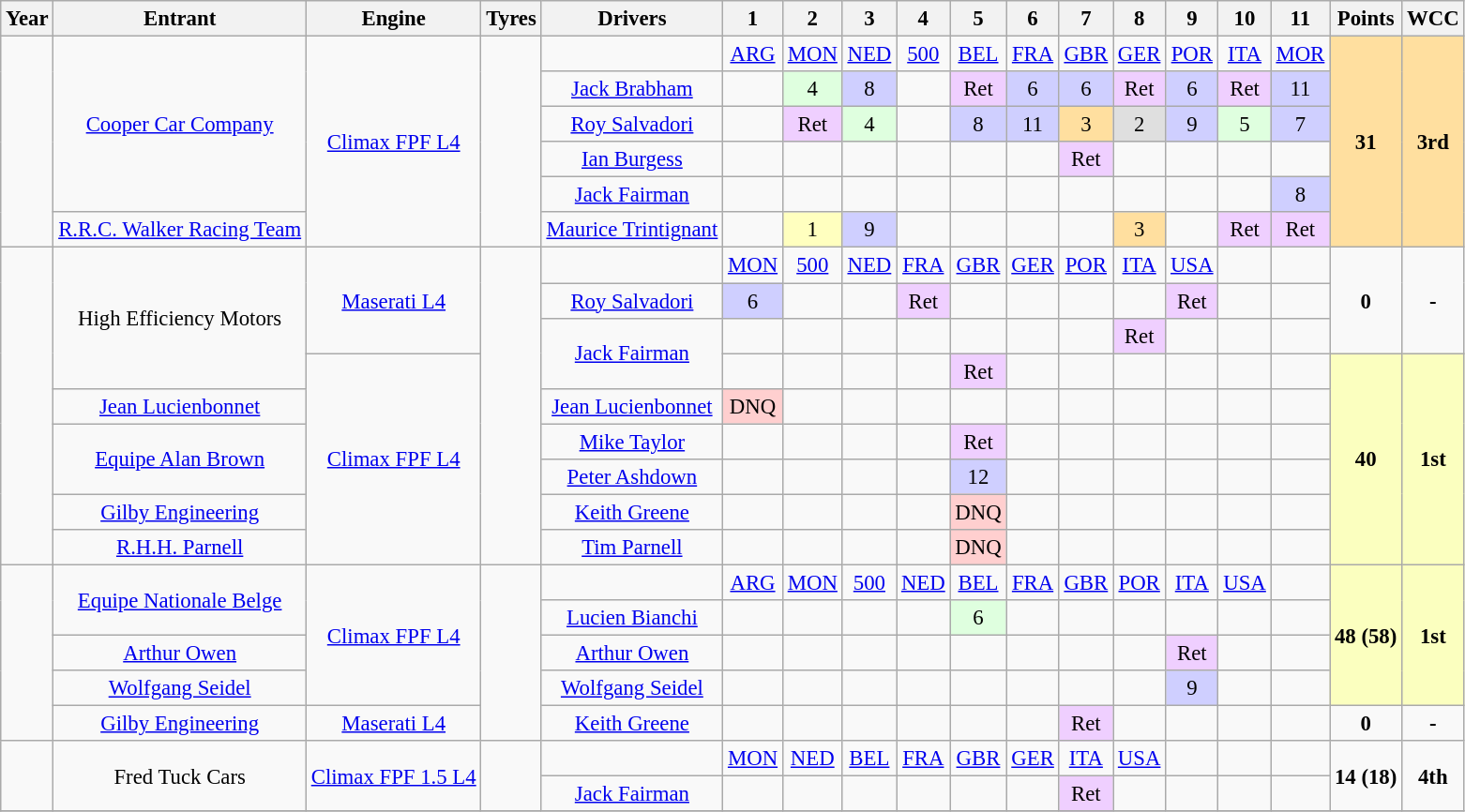<table class="wikitable" style="text-align:center; font-size:95%">
<tr>
<th>Year</th>
<th>Entrant</th>
<th>Engine</th>
<th>Tyres</th>
<th>Drivers</th>
<th>1</th>
<th>2</th>
<th>3</th>
<th>4</th>
<th>5</th>
<th>6</th>
<th>7</th>
<th>8</th>
<th>9</th>
<th>10</th>
<th>11</th>
<th>Points</th>
<th>WCC</th>
</tr>
<tr>
<td rowspan="6"></td>
<td rowspan="5"><a href='#'>Cooper Car Company</a></td>
<td rowspan="6"><a href='#'>Climax FPF L4</a></td>
<td rowspan="6"></td>
<td></td>
<td><a href='#'>ARG</a></td>
<td><a href='#'>MON</a></td>
<td><a href='#'>NED</a></td>
<td><a href='#'>500</a></td>
<td><a href='#'>BEL</a></td>
<td><a href='#'>FRA</a></td>
<td><a href='#'>GBR</a></td>
<td><a href='#'>GER</a></td>
<td><a href='#'>POR</a></td>
<td><a href='#'>ITA</a></td>
<td><a href='#'>MOR</a></td>
<td rowspan="6" style="background:#ffdf9f;"><strong>31</strong></td>
<td rowspan="6" style="background:#ffdf9f;"><strong>3rd</strong></td>
</tr>
<tr>
<td><a href='#'>Jack Brabham</a></td>
<td></td>
<td style="background:#dfffdf;">4</td>
<td style="background:#cfcfff;">8</td>
<td></td>
<td style="background:#efcfff;">Ret</td>
<td style="background:#cfcfff;">6</td>
<td style="background:#cfcfff;">6</td>
<td style="background:#efcfff;">Ret</td>
<td style="background:#cfcfff;">6</td>
<td style="background:#efcfff;">Ret</td>
<td style="background:#cfcfff;">11</td>
</tr>
<tr>
<td><a href='#'>Roy Salvadori</a></td>
<td></td>
<td style="background:#efcfff;">Ret</td>
<td style="background:#dfffdf;">4</td>
<td></td>
<td style="background:#cfcfff;">8</td>
<td style="background:#cfcfff;">11</td>
<td style="background:#ffdf9f;">3</td>
<td style="background:#dfdfdf;">2</td>
<td style="background:#cfcfff;">9</td>
<td style="background:#dfffdf;">5</td>
<td style="background:#cfcfff;">7</td>
</tr>
<tr>
<td><a href='#'>Ian Burgess</a></td>
<td></td>
<td></td>
<td></td>
<td></td>
<td></td>
<td></td>
<td style="background:#efcfff;">Ret</td>
<td></td>
<td></td>
<td></td>
<td></td>
</tr>
<tr>
<td><a href='#'>Jack Fairman</a></td>
<td></td>
<td></td>
<td></td>
<td></td>
<td></td>
<td></td>
<td></td>
<td></td>
<td></td>
<td></td>
<td style="background:#cfcfff;">8</td>
</tr>
<tr>
<td><a href='#'>R.R.C. Walker Racing Team</a></td>
<td><a href='#'>Maurice Trintignant</a></td>
<td></td>
<td style="background:#ffffbf;">1</td>
<td style="background:#cfcfff;">9</td>
<td></td>
<td></td>
<td></td>
<td></td>
<td style="background:#ffdf9f;">3</td>
<td></td>
<td style="background:#efcfff;">Ret</td>
<td style="background:#efcfff;">Ret</td>
</tr>
<tr>
<td rowspan="9"></td>
<td rowspan="4">High Efficiency Motors</td>
<td rowspan="3"><a href='#'>Maserati L4</a></td>
<td rowspan="9"></td>
<td></td>
<td><a href='#'>MON</a></td>
<td><a href='#'>500</a></td>
<td><a href='#'>NED</a></td>
<td><a href='#'>FRA</a></td>
<td><a href='#'>GBR</a></td>
<td><a href='#'>GER</a></td>
<td><a href='#'>POR</a></td>
<td><a href='#'>ITA</a></td>
<td><a href='#'>USA</a></td>
<td></td>
<td></td>
<td rowspan="3"><strong>0</strong></td>
<td rowspan="3"><strong>-</strong></td>
</tr>
<tr>
<td><a href='#'>Roy Salvadori</a></td>
<td style="background:#cfcfff;">6</td>
<td></td>
<td></td>
<td style="background:#efcfff;">Ret</td>
<td></td>
<td></td>
<td></td>
<td></td>
<td style="background:#efcfff;">Ret</td>
<td></td>
<td></td>
</tr>
<tr>
<td rowspan="2"><a href='#'>Jack Fairman</a></td>
<td></td>
<td></td>
<td></td>
<td></td>
<td></td>
<td></td>
<td></td>
<td style="background:#efcfff;">Ret</td>
<td></td>
<td></td>
<td></td>
</tr>
<tr>
<td rowspan="6"><a href='#'>Climax FPF L4</a></td>
<td></td>
<td></td>
<td></td>
<td></td>
<td style="background:#efcfff;">Ret</td>
<td></td>
<td></td>
<td></td>
<td></td>
<td></td>
<td></td>
<td rowspan="6" style="background:#FBFFBF;"><strong>40</strong></td>
<td rowspan="6" style="background:#FBFFBF;"><strong>1st</strong></td>
</tr>
<tr>
<td><a href='#'>Jean Lucienbonnet</a></td>
<td><a href='#'>Jean Lucienbonnet</a></td>
<td style="background:#ffcfcf;">DNQ</td>
<td></td>
<td></td>
<td></td>
<td></td>
<td></td>
<td></td>
<td></td>
<td></td>
<td></td>
<td></td>
</tr>
<tr>
<td rowspan = 2><a href='#'>Equipe Alan Brown</a></td>
<td><a href='#'>Mike Taylor</a></td>
<td></td>
<td></td>
<td></td>
<td></td>
<td style="background:#efcfff;">Ret</td>
<td></td>
<td></td>
<td></td>
<td></td>
<td></td>
<td></td>
</tr>
<tr>
<td><a href='#'>Peter Ashdown</a></td>
<td></td>
<td></td>
<td></td>
<td></td>
<td style="background:#cfcfff;">12</td>
<td></td>
<td></td>
<td></td>
<td></td>
<td></td>
<td></td>
</tr>
<tr>
<td><a href='#'>Gilby Engineering</a></td>
<td><a href='#'>Keith Greene</a></td>
<td></td>
<td></td>
<td></td>
<td></td>
<td style="background:#ffcfcf;">DNQ</td>
<td></td>
<td></td>
<td></td>
<td></td>
<td></td>
<td></td>
</tr>
<tr>
<td><a href='#'>R.H.H. Parnell</a></td>
<td><a href='#'>Tim Parnell</a></td>
<td></td>
<td></td>
<td></td>
<td></td>
<td style="background:#ffcfcf;">DNQ</td>
<td></td>
<td></td>
<td></td>
<td></td>
<td></td>
<td></td>
</tr>
<tr>
<td rowspan="5"></td>
<td rowspan="2"><a href='#'>Equipe Nationale Belge</a></td>
<td rowspan="4"><a href='#'>Climax FPF L4</a></td>
<td rowspan="5"></td>
<td></td>
<td><a href='#'>ARG</a></td>
<td><a href='#'>MON</a></td>
<td><a href='#'>500</a></td>
<td><a href='#'>NED</a></td>
<td><a href='#'>BEL</a></td>
<td><a href='#'>FRA</a></td>
<td><a href='#'>GBR</a></td>
<td><a href='#'>POR</a></td>
<td><a href='#'>ITA</a></td>
<td><a href='#'>USA</a></td>
<td></td>
<td rowspan="4" style="background:#FBFFBF;"><strong>48 (58)</strong></td>
<td rowspan="4" style="background:#FBFFBF;"><strong>1st</strong></td>
</tr>
<tr>
<td><a href='#'>Lucien Bianchi</a></td>
<td></td>
<td></td>
<td></td>
<td></td>
<td style="background:#dfffdf;">6</td>
<td></td>
<td></td>
<td></td>
<td></td>
<td></td>
<td></td>
</tr>
<tr>
<td><a href='#'>Arthur Owen</a></td>
<td><a href='#'>Arthur Owen</a></td>
<td></td>
<td></td>
<td></td>
<td></td>
<td></td>
<td></td>
<td></td>
<td></td>
<td style="background:#efcfff;">Ret</td>
<td></td>
<td></td>
</tr>
<tr>
<td><a href='#'>Wolfgang Seidel</a></td>
<td><a href='#'>Wolfgang Seidel</a></td>
<td></td>
<td></td>
<td></td>
<td></td>
<td></td>
<td></td>
<td></td>
<td></td>
<td style="background:#cfcfff;">9</td>
<td></td>
<td></td>
</tr>
<tr>
<td><a href='#'>Gilby Engineering</a></td>
<td><a href='#'>Maserati L4</a></td>
<td><a href='#'>Keith Greene</a></td>
<td></td>
<td></td>
<td></td>
<td></td>
<td></td>
<td></td>
<td style="background:#efcfff;">Ret</td>
<td></td>
<td></td>
<td></td>
<td></td>
<td><strong>0</strong></td>
<td><strong>-</strong></td>
</tr>
<tr>
<td rowspan="2"></td>
<td rowspan="2">Fred Tuck Cars</td>
<td rowspan="2"><a href='#'>Climax FPF 1.5 L4</a></td>
<td rowspan="2"></td>
<td></td>
<td><a href='#'>MON</a></td>
<td><a href='#'>NED</a></td>
<td><a href='#'>BEL</a></td>
<td><a href='#'>FRA</a></td>
<td><a href='#'>GBR</a></td>
<td><a href='#'>GER</a></td>
<td><a href='#'>ITA</a></td>
<td><a href='#'>USA</a></td>
<td></td>
<td></td>
<td></td>
<td rowspan = 2><strong>14 (18)</strong></td>
<td rowspan = 2><strong>4th</strong></td>
</tr>
<tr>
<td><a href='#'>Jack Fairman</a></td>
<td></td>
<td></td>
<td></td>
<td></td>
<td></td>
<td></td>
<td style="background:#efcfff;">Ret</td>
<td></td>
<td></td>
<td></td>
<td></td>
</tr>
<tr>
</tr>
</table>
